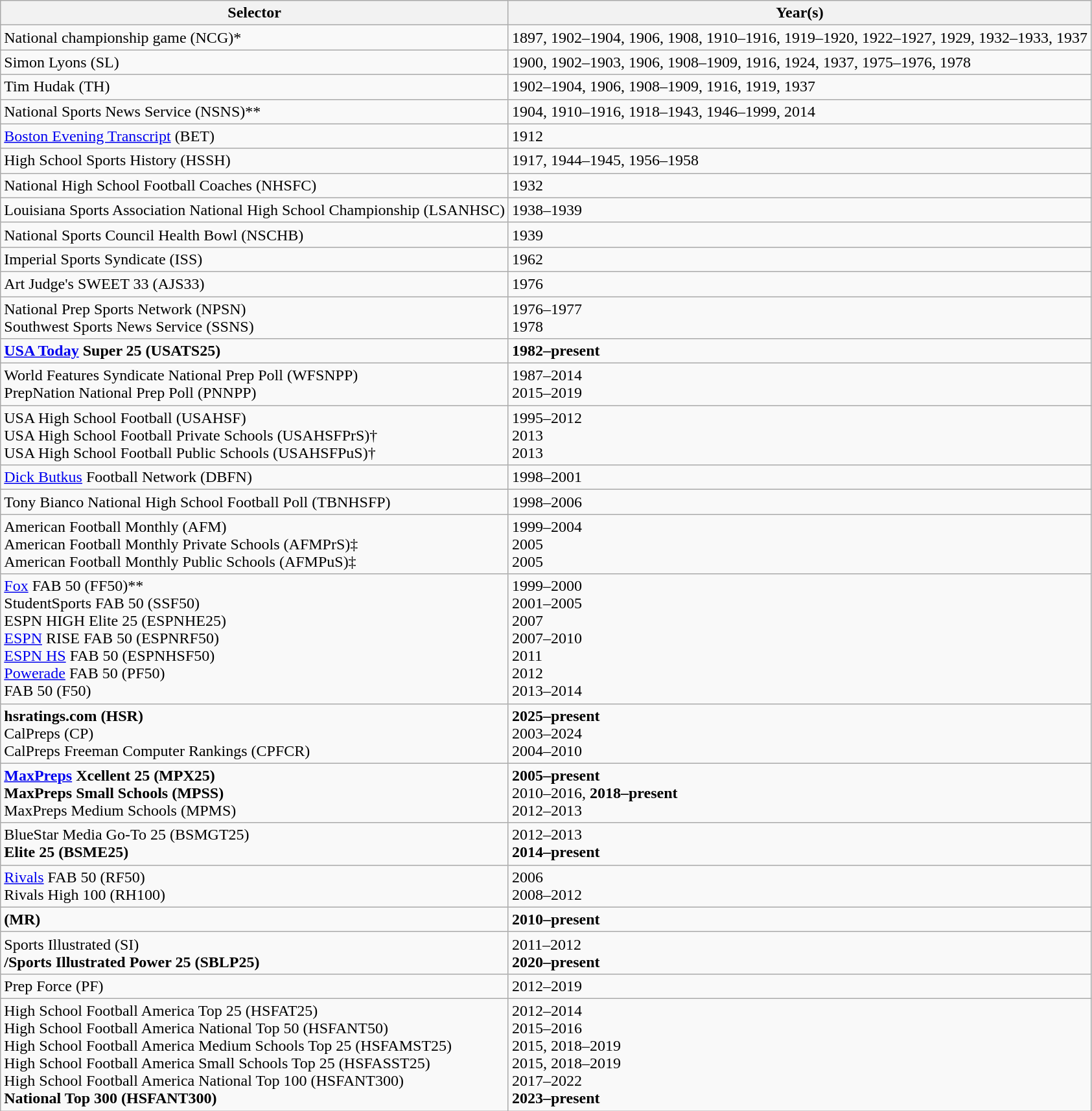<table class="wikitable">
<tr>
<th>Selector</th>
<th>Year(s)</th>
</tr>
<tr>
<td>National championship game (NCG)*</td>
<td>1897, 1902–1904, 1906, 1908, 1910–1916, 1919–1920, 1922–1927, 1929, 1932–1933, 1937</td>
</tr>
<tr>
<td>Simon Lyons (SL)</td>
<td>1900, 1902–1903, 1906, 1908–1909, 1916, 1924, 1937, 1975–1976, 1978</td>
</tr>
<tr>
<td>Tim Hudak (TH)</td>
<td>1902–1904, 1906, 1908–1909, 1916, 1919, 1937</td>
</tr>
<tr>
<td>National Sports News Service (NSNS)**</td>
<td>1904, 1910–1916, 1918–1943, 1946–1999, 2014</td>
</tr>
<tr>
<td><a href='#'>Boston Evening Transcript</a> (BET)</td>
<td>1912</td>
</tr>
<tr>
<td>High School Sports History (HSSH)</td>
<td>1917, 1944–1945, 1956–1958</td>
</tr>
<tr>
<td>National High School Football Coaches (NHSFC)</td>
<td>1932</td>
</tr>
<tr>
<td>Louisiana Sports Association National High School Championship (LSANHSC)</td>
<td>1938–1939</td>
</tr>
<tr>
<td>National Sports Council Health Bowl (NSCHB)</td>
<td>1939</td>
</tr>
<tr>
<td>Imperial Sports Syndicate (ISS)</td>
<td>1962</td>
</tr>
<tr>
<td>Art Judge's SWEET 33 (AJS33)</td>
<td>1976</td>
</tr>
<tr>
<td>National Prep Sports Network (NPSN)<br>Southwest Sports News Service (SSNS)</td>
<td>1976–1977<br>1978</td>
</tr>
<tr>
<td><strong><a href='#'>USA Today</a> Super 25 (USATS25)</strong></td>
<td><strong>1982–present</strong></td>
</tr>
<tr>
<td>World Features Syndicate National Prep Poll (WFSNPP)<br>PrepNation National Prep Poll (PNNPP)</td>
<td>1987–2014<br>2015–2019</td>
</tr>
<tr>
<td>USA High School Football (USAHSF)<br>USA High School Football Private Schools (USAHSFPrS)†<br>USA High School Football Public Schools (USAHSFPuS)†</td>
<td>1995–2012<br>2013<br>2013</td>
</tr>
<tr>
<td><a href='#'>Dick Butkus</a> Football Network (DBFN)</td>
<td>1998–2001</td>
</tr>
<tr>
<td>Tony Bianco National High School Football Poll (TBNHSFP)</td>
<td>1998–2006</td>
</tr>
<tr>
<td>American Football Monthly (AFM)<br>American Football Monthly Private Schools (AFMPrS)‡<br>American Football Monthly Public Schools (AFMPuS)‡</td>
<td>1999–2004 <br>2005<br>2005</td>
</tr>
<tr>
<td><a href='#'>Fox</a> FAB 50 (FF50)**<br>StudentSports FAB 50 (SSF50)<br>ESPN HIGH Elite 25 (ESPNHE25)<br><a href='#'>ESPN</a> RISE FAB 50 (ESPNRF50)<br><a href='#'>ESPN HS</a> FAB 50 (ESPNHSF50)<br><a href='#'>Powerade</a> FAB 50 (PF50)<br>FAB 50 (F50)</td>
<td>1999–2000<br>2001–2005<br>2007<br>2007–2010<br>2011<br>2012<br>2013–2014</td>
</tr>
<tr>
<td><strong>hsratings.com (HSR)</strong><br>CalPreps (CP)<br>CalPreps Freeman Computer Rankings (CPFCR)</td>
<td><strong>2025–present</strong><br>2003–2024<br>2004–2010</td>
</tr>
<tr>
<td><strong><a href='#'>MaxPreps</a> Xcellent 25 (MPX25)</strong><br><strong>MaxPreps Small Schools (MPSS)</strong><br>MaxPreps Medium Schools (MPMS)</td>
<td><strong>2005–present</strong><br>2010–2016, <strong>2018–present</strong><br>2012–2013</td>
</tr>
<tr>
<td>BlueStar Media Go-To 25 (BSMGT25)<br><strong> Elite 25 (BSME25)</strong></td>
<td>2012–2013<br><strong>2014–present</strong></td>
</tr>
<tr>
<td><a href='#'>Rivals</a> FAB 50 (RF50)<br>Rivals High 100 (RH100)</td>
<td>2006<br>2008–2012</td>
</tr>
<tr>
<td><strong> (MR)</strong></td>
<td><strong>2010–present</strong></td>
</tr>
<tr>
<td>Sports Illustrated (SI)<br><strong>/Sports Illustrated Power 25 (SBLP25)</strong></td>
<td>2011–2012<br><strong>2020–present</strong></td>
</tr>
<tr>
<td>Prep Force (PF)</td>
<td>2012–2019</td>
</tr>
<tr>
<td>High School Football America Top 25 (HSFAT25)<br>High School Football America National Top 50 (HSFANT50)<br>High School Football America Medium Schools Top 25 (HSFAMST25)<br>High School Football America Small Schools Top 25 (HSFASST25)<br>High School Football America National Top 100 (HSFANT300)<br> <strong>National Top 300 (HSFANT300)</strong></td>
<td>2012–2014<br>2015–2016<br>2015, 2018–2019<br>2015, 2018–2019<br>2017–2022<br><strong>2023–present</strong></td>
</tr>
</table>
